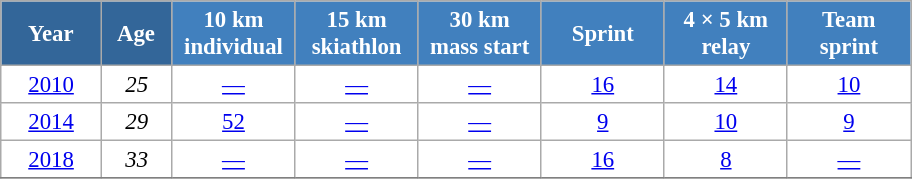<table class="wikitable" style="font-size:95%; text-align:center; border:grey solid 1px; border-collapse:collapse; background:#ffffff;">
<tr>
<th style="background-color:#369; color:white; width:60px;"> Year </th>
<th style="background-color:#369; color:white; width:40px;"> Age </th>
<th style="background-color:#4180be; color:white; width:75px;"> 10 km <br> individual </th>
<th style="background-color:#4180be; color:white; width:75px;"> 15 km <br> skiathlon </th>
<th style="background-color:#4180be; color:white; width:75px;"> 30 km <br> mass start </th>
<th style="background-color:#4180be; color:white; width:75px;"> Sprint </th>
<th style="background-color:#4180be; color:white; width:75px;"> 4 × 5 km <br> relay </th>
<th style="background-color:#4180be; color:white; width:75px;"> Team <br> sprint </th>
</tr>
<tr>
<td><a href='#'>2010</a></td>
<td><em>25</em></td>
<td><a href='#'>—</a></td>
<td><a href='#'>—</a></td>
<td><a href='#'>—</a></td>
<td><a href='#'>16</a></td>
<td><a href='#'>14</a></td>
<td><a href='#'>10</a></td>
</tr>
<tr>
<td><a href='#'>2014</a></td>
<td><em>29</em></td>
<td><a href='#'>52</a></td>
<td><a href='#'>—</a></td>
<td><a href='#'>—</a></td>
<td><a href='#'>9</a></td>
<td><a href='#'>10</a></td>
<td><a href='#'>9</a></td>
</tr>
<tr>
<td><a href='#'>2018</a></td>
<td><em>33</em></td>
<td><a href='#'>—</a></td>
<td><a href='#'>—</a></td>
<td><a href='#'>—</a></td>
<td><a href='#'>16</a></td>
<td><a href='#'>8</a></td>
<td><a href='#'>—</a></td>
</tr>
<tr>
</tr>
</table>
